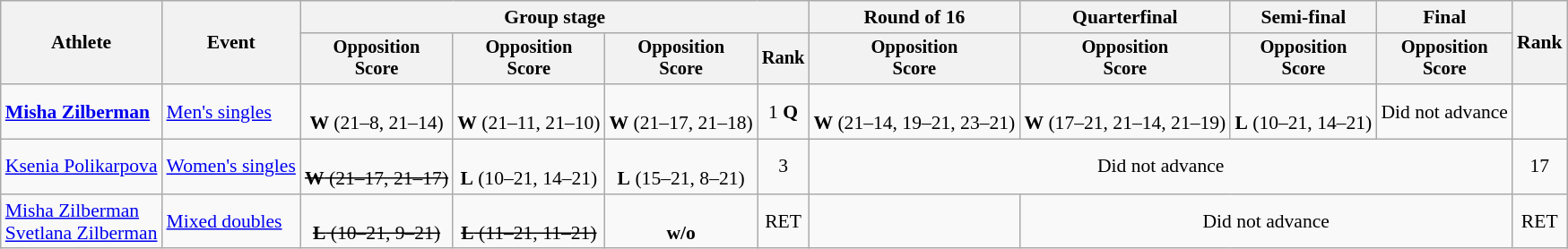<table class=wikitable style=font-size:90%;text-align:center>
<tr>
<th rowspan=2>Athlete</th>
<th rowspan=2>Event</th>
<th colspan=4>Group stage</th>
<th>Round of 16</th>
<th>Quarterfinal</th>
<th>Semi-final</th>
<th>Final</th>
<th rowspan=2>Rank</th>
</tr>
<tr style=font-size:95%>
<th>Opposition<br>Score</th>
<th>Opposition<br>Score</th>
<th>Opposition<br>Score</th>
<th>Rank</th>
<th>Opposition<br>Score</th>
<th>Opposition<br>Score</th>
<th>Opposition<br>Score</th>
<th>Opposition<br>Score</th>
</tr>
<tr>
<td align=left><strong><a href='#'>Misha Zilberman</a></strong></td>
<td align=left><a href='#'>Men's singles</a></td>
<td><br><strong>W</strong> (21–8, 21–14)</td>
<td><br><strong>W</strong> (21–11, 21–10)</td>
<td><br><strong>W</strong> (21–17, 21–18)</td>
<td>1 <strong>Q</strong></td>
<td><br><strong>W</strong>  (21–14, 19–21, 23–21)</td>
<td><br><strong>W</strong> (17–21, 21–14, 21–19)</td>
<td><br><strong>L</strong> (10–21, 14–21)</td>
<td>Did not advance</td>
<td></td>
</tr>
<tr>
<td align=left><a href='#'>Ksenia Polikarpova </a></td>
<td align=left><a href='#'>Women's singles</a></td>
<td><br><s><strong>W</strong>  (21–17, 21–17)</s></td>
<td><br><strong>L</strong> (10–21, 14–21)</td>
<td><br><strong>L</strong>  (15–21, 8–21)</td>
<td>3</td>
<td colspan=4>Did not advance</td>
<td>17</td>
</tr>
<tr>
<td align=left><a href='#'>Misha Zilberman</a><br><a href='#'>Svetlana Zilberman</a></td>
<td align=left><a href='#'>Mixed doubles</a></td>
<td><br><s><strong>L</strong>  (10–21, 9–21)</s></td>
<td><br><s><strong>L</strong> (11–21, 11–21)</s></td>
<td><br><strong>w/o</strong></td>
<td>RET</td>
<td></td>
<td colspan=3>Did not advance</td>
<td>RET</td>
</tr>
</table>
